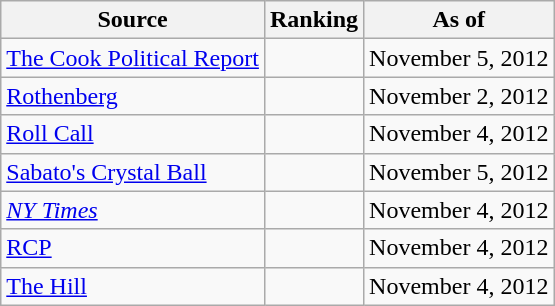<table class="wikitable" style="text-align:center">
<tr>
<th>Source</th>
<th>Ranking</th>
<th>As of</th>
</tr>
<tr>
<td align=left><a href='#'>The Cook Political Report</a></td>
<td></td>
<td>November 5, 2012</td>
</tr>
<tr>
<td align=left><a href='#'>Rothenberg</a></td>
<td></td>
<td>November 2, 2012</td>
</tr>
<tr>
<td align=left><a href='#'>Roll Call</a></td>
<td></td>
<td>November 4, 2012</td>
</tr>
<tr>
<td align=left><a href='#'>Sabato's Crystal Ball</a></td>
<td></td>
<td>November 5, 2012</td>
</tr>
<tr>
<td align=left><a href='#'><em>NY Times</em></a></td>
<td></td>
<td>November 4, 2012</td>
</tr>
<tr>
<td align="left"><a href='#'>RCP</a></td>
<td></td>
<td>November 4, 2012</td>
</tr>
<tr>
<td align=left><a href='#'>The Hill</a></td>
<td></td>
<td>November 4, 2012</td>
</tr>
</table>
